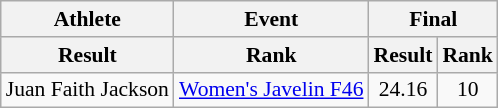<table class=wikitable style="font-size:90%">
<tr>
<th rowspan="1">Athlete</th>
<th rowspan="1">Event</th>
<th colspan="2">Final</th>
</tr>
<tr>
<th>Result</th>
<th>Rank</th>
<th>Result</th>
<th>Rank</th>
</tr>
<tr align=center>
<td align=left>Juan Faith Jackson</td>
<td align=left><a href='#'>Women's Javelin F46</a></td>
<td>24.16</td>
<td>10</td>
</tr>
</table>
